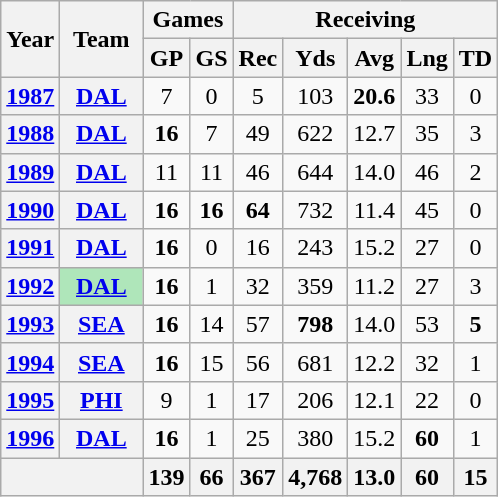<table class="wikitable" style="text-align:center">
<tr>
<th rowspan="2">Year</th>
<th rowspan="2">Team</th>
<th colspan="2">Games</th>
<th colspan="5">Receiving</th>
</tr>
<tr>
<th>GP</th>
<th>GS</th>
<th>Rec</th>
<th>Yds</th>
<th>Avg</th>
<th>Lng</th>
<th>TD</th>
</tr>
<tr>
<th><a href='#'>1987</a></th>
<th><a href='#'>DAL</a></th>
<td>7</td>
<td>0</td>
<td>5</td>
<td>103</td>
<td><strong>20.6</strong></td>
<td>33</td>
<td>0</td>
</tr>
<tr>
<th><a href='#'>1988</a></th>
<th><a href='#'>DAL</a></th>
<td><strong>16</strong></td>
<td>7</td>
<td>49</td>
<td>622</td>
<td>12.7</td>
<td>35</td>
<td>3</td>
</tr>
<tr>
<th><a href='#'>1989</a></th>
<th><a href='#'>DAL</a></th>
<td>11</td>
<td>11</td>
<td>46</td>
<td>644</td>
<td>14.0</td>
<td>46</td>
<td>2</td>
</tr>
<tr>
<th><a href='#'>1990</a></th>
<th><a href='#'>DAL</a></th>
<td><strong>16</strong></td>
<td><strong>16</strong></td>
<td><strong>64</strong></td>
<td>732</td>
<td>11.4</td>
<td>45</td>
<td>0</td>
</tr>
<tr>
<th><a href='#'>1991</a></th>
<th><a href='#'>DAL</a></th>
<td><strong>16</strong></td>
<td>0</td>
<td>16</td>
<td>243</td>
<td>15.2</td>
<td>27</td>
<td>0</td>
</tr>
<tr>
<th><a href='#'>1992</a></th>
<th style="background:#afe6ba; width:3em;"><a href='#'>DAL</a></th>
<td><strong>16</strong></td>
<td>1</td>
<td>32</td>
<td>359</td>
<td>11.2</td>
<td>27</td>
<td>3</td>
</tr>
<tr>
<th><a href='#'>1993</a></th>
<th><a href='#'>SEA</a></th>
<td><strong>16</strong></td>
<td>14</td>
<td>57</td>
<td><strong>798</strong></td>
<td>14.0</td>
<td>53</td>
<td><strong>5</strong></td>
</tr>
<tr>
<th><a href='#'>1994</a></th>
<th><a href='#'>SEA</a></th>
<td><strong>16</strong></td>
<td>15</td>
<td>56</td>
<td>681</td>
<td>12.2</td>
<td>32</td>
<td>1</td>
</tr>
<tr>
<th><a href='#'>1995</a></th>
<th><a href='#'>PHI</a></th>
<td>9</td>
<td>1</td>
<td>17</td>
<td>206</td>
<td>12.1</td>
<td>22</td>
<td>0</td>
</tr>
<tr>
<th><a href='#'>1996</a></th>
<th><a href='#'>DAL</a></th>
<td><strong>16</strong></td>
<td>1</td>
<td>25</td>
<td>380</td>
<td>15.2</td>
<td><strong>60</strong></td>
<td>1</td>
</tr>
<tr>
<th colspan="2"></th>
<th>139</th>
<th>66</th>
<th>367</th>
<th>4,768</th>
<th>13.0</th>
<th>60</th>
<th>15</th>
</tr>
</table>
